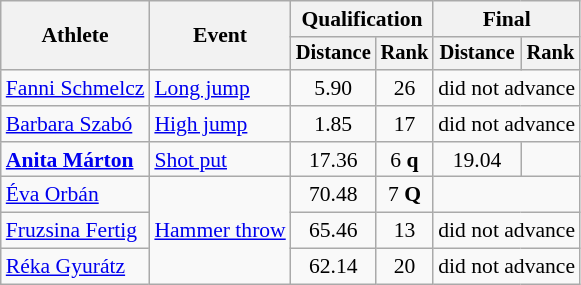<table class="wikitable" style="font-size:90%">
<tr>
<th rowspan=2>Athlete</th>
<th rowspan=2>Event</th>
<th colspan=2>Qualification</th>
<th colspan=2>Final</th>
</tr>
<tr style="font-size:95%">
<th>Distance</th>
<th>Rank</th>
<th>Distance</th>
<th>Rank</th>
</tr>
<tr align=center>
<td align=left><a href='#'>Fanni Schmelcz</a></td>
<td style="text-align:left;"><a href='#'>Long jump</a></td>
<td>5.90</td>
<td>26</td>
<td colspan=2>did not advance</td>
</tr>
<tr align=center>
<td align=left><a href='#'>Barbara Szabó</a></td>
<td style="text-align:left;"><a href='#'>High jump</a></td>
<td>1.85</td>
<td>17</td>
<td colspan=2>did not advance</td>
</tr>
<tr align=center>
<td align=left><strong><a href='#'>Anita Márton</a></strong></td>
<td style="text-align:left;"><a href='#'>Shot put</a></td>
<td>17.36</td>
<td>6 <strong>q</strong></td>
<td>19.04 <strong></strong></td>
<td></td>
</tr>
<tr align=center>
<td align=left><a href='#'>Éva Orbán</a></td>
<td style="text-align:left;" rowspan=3><a href='#'>Hammer throw</a></td>
<td>70.48</td>
<td>7 <strong>Q</strong></td>
<td colspan=2></td>
</tr>
<tr align=center>
<td align=left><a href='#'>Fruzsina Fertig</a></td>
<td>65.46</td>
<td>13</td>
<td colspan=2>did not advance</td>
</tr>
<tr align=center>
<td align=left><a href='#'>Réka Gyurátz</a></td>
<td>62.14</td>
<td>20</td>
<td colspan=2>did not advance</td>
</tr>
</table>
